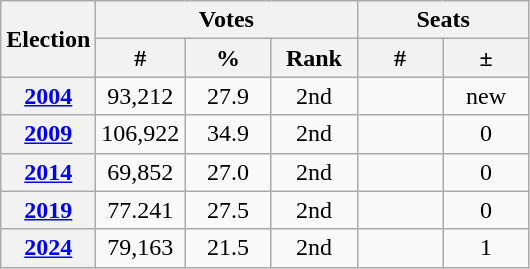<table class=wikitable style="text-align:center">
<tr>
<th rowspan=2>Election</th>
<th colspan=3>Votes</th>
<th colspan=2>Seats</th>
</tr>
<tr>
<th style="width:50px">#</th>
<th style="width:50px">%</th>
<th style="width:50px">Rank</th>
<th style="width:50px">#</th>
<th style="width:50px">±</th>
</tr>
<tr>
<th><a href='#'>2004</a></th>
<td>93,212</td>
<td>27.9</td>
<td>2nd</td>
<td style="text-align:right;"></td>
<td>new</td>
</tr>
<tr>
<th><a href='#'>2009</a></th>
<td>106,922</td>
<td>34.9</td>
<td>2nd</td>
<td style="text-align:right;"></td>
<td> 0</td>
</tr>
<tr>
<th><a href='#'>2014</a></th>
<td>69,852</td>
<td>27.0</td>
<td>2nd</td>
<td style="text-align:right;"></td>
<td> 0</td>
</tr>
<tr>
<th><a href='#'>2019</a></th>
<td>77.241</td>
<td>27.5</td>
<td>2nd</td>
<td style="text-align:right;"></td>
<td> 0</td>
</tr>
<tr>
<th><a href='#'>2024</a></th>
<td>79,163</td>
<td>21.5</td>
<td>2nd</td>
<td style="text-align:right;"></td>
<td> 1</td>
</tr>
</table>
